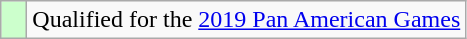<table class="wikitable" style="text-align: left;">
<tr>
<td width=10px bgcolor=#ccffcc></td>
<td>Qualified for the <a href='#'>2019 Pan American Games</a></td>
</tr>
</table>
